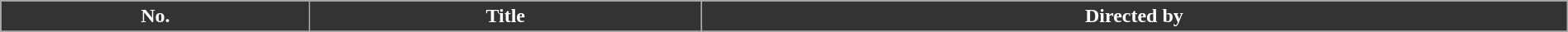<table class="wikitable plainrowheaders"  style="width:100%; margin-right:0;">
<tr>
<th scope="col" style="background:#333333; color:#fff;">No.</th>
<th scope="col" style="background:#333333; color:#fff;">Title</th>
<th scope="col" style="background:#333333; color:#fff;">Directed by</th>
</tr>
<tr>
</tr>
</table>
